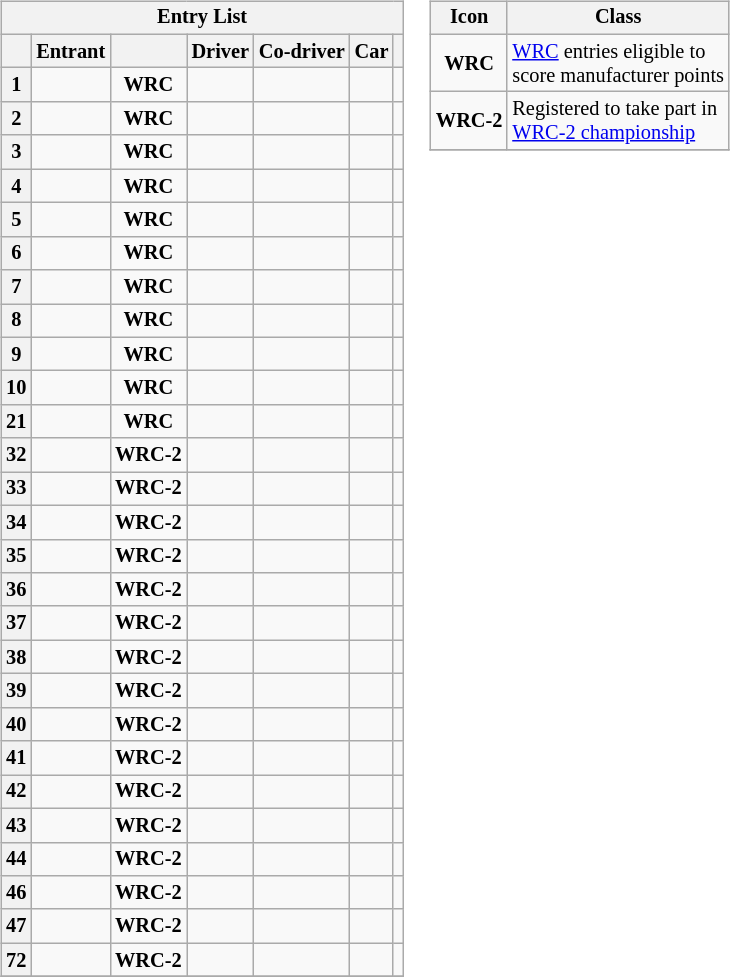<table>
<tr>
<td><br><table class="wikitable plainrowheaders sortable" style="font-size: 85%">
<tr>
<th scope=row colspan="7" style="text-align: center;"><strong>Entry List</strong></th>
</tr>
<tr>
<th scope=col></th>
<th scope=col>Entrant</th>
<th scope=col></th>
<th scope=col>Driver</th>
<th scope=col>Co-driver</th>
<th scope=col>Car</th>
<th scope=col></th>
</tr>
<tr>
<th scope=row style="text-align: center;">1</th>
<td></td>
<td align="center"><strong><span>WRC</span></strong></td>
<td></td>
<td></td>
<td></td>
<td align="center"></td>
</tr>
<tr>
<th scope=row style="text-align: center;">2</th>
<td></td>
<td align="center"><strong><span>WRC</span></strong></td>
<td></td>
<td></td>
<td></td>
<td align="center"></td>
</tr>
<tr>
<th scope=row style="text-align: center;">3</th>
<td></td>
<td align="center"><strong><span>WRC</span></strong></td>
<td></td>
<td></td>
<td></td>
<td align="center"></td>
</tr>
<tr>
<th scope=row style="text-align: center;">4</th>
<td></td>
<td align="center"><strong><span>WRC</span></strong></td>
<td></td>
<td></td>
<td></td>
<td align="center"></td>
</tr>
<tr>
<th scope=row style="text-align: center;">5</th>
<td></td>
<td align="center"><strong><span>WRC</span></strong></td>
<td></td>
<td></td>
<td></td>
<td align="center"></td>
</tr>
<tr>
<th scope=row style="text-align: center;">6</th>
<td></td>
<td align="center"><strong><span>WRC</span></strong></td>
<td></td>
<td></td>
<td></td>
<td align="center"></td>
</tr>
<tr>
<th scope=row style="text-align: center;">7</th>
<td></td>
<td align="center"><strong><span>WRC</span></strong></td>
<td></td>
<td></td>
<td></td>
<td align="center"></td>
</tr>
<tr>
<th scope=row style="text-align: center;">8</th>
<td></td>
<td align="center"><strong><span>WRC</span></strong></td>
<td></td>
<td></td>
<td></td>
<td align="center"></td>
</tr>
<tr>
<th scope=row style="text-align: center;">9</th>
<td></td>
<td align="center"><strong><span>WRC</span></strong></td>
<td></td>
<td></td>
<td></td>
<td align="center"></td>
</tr>
<tr>
<th scope=row style="text-align: center;">10</th>
<td></td>
<td align="center"><strong><span>WRC</span></strong></td>
<td></td>
<td></td>
<td></td>
<td align="center"></td>
</tr>
<tr>
<th scope=row style="text-align: center;">21</th>
<td></td>
<td align="center"><strong><span>WRC</span></strong></td>
<td></td>
<td></td>
<td></td>
<td align="center"></td>
</tr>
<tr>
<th scope=row style="text-align: center;">32</th>
<td></td>
<td align="center"><strong><span>WRC-2</span></strong></td>
<td></td>
<td></td>
<td></td>
<td align="center"></td>
</tr>
<tr>
<th scope=row style="text-align: center;">33</th>
<td></td>
<td align="center"><strong><span>WRC-2</span></strong></td>
<td></td>
<td></td>
<td></td>
<td align="center"></td>
</tr>
<tr>
<th scope=row style="text-align: center;">34</th>
<td></td>
<td align="center"><strong><span>WRC-2</span></strong></td>
<td></td>
<td></td>
<td></td>
<td align="center"></td>
</tr>
<tr>
<th scope=row style="text-align: center;">35</th>
<td></td>
<td align="center"><strong><span>WRC-2</span></strong></td>
<td></td>
<td></td>
<td></td>
<td align="center"></td>
</tr>
<tr>
<th scope=row style="text-align: center;">36</th>
<td></td>
<td align="center"><strong><span>WRC-2</span></strong></td>
<td></td>
<td></td>
<td></td>
<td align="center"></td>
</tr>
<tr>
<th scope=row style="text-align: center;">37</th>
<td></td>
<td align="center"><strong><span>WRC-2</span></strong></td>
<td></td>
<td></td>
<td></td>
<td align="center"></td>
</tr>
<tr>
<th scope=row style="text-align: center;">38</th>
<td></td>
<td align="center"><strong><span>WRC-2</span></strong></td>
<td></td>
<td></td>
<td></td>
<td align="center"></td>
</tr>
<tr>
<th scope=row style="text-align: center;">39</th>
<td></td>
<td align="center"><strong><span>WRC-2</span></strong></td>
<td></td>
<td></td>
<td></td>
<td align="center"></td>
</tr>
<tr>
<th scope=row style="text-align: center;">40</th>
<td></td>
<td align="center"><strong><span>WRC-2</span></strong></td>
<td></td>
<td></td>
<td></td>
<td align="center"></td>
</tr>
<tr>
<th scope=row style="text-align: center;">41</th>
<td></td>
<td align="center"><strong><span>WRC-2</span></strong></td>
<td></td>
<td></td>
<td></td>
<td align="center"></td>
</tr>
<tr>
<th scope=row style="text-align: center;">42</th>
<td></td>
<td align="center"><strong><span>WRC-2</span></strong></td>
<td></td>
<td></td>
<td></td>
<td align="center"></td>
</tr>
<tr>
<th scope=row style="text-align: center;">43</th>
<td></td>
<td align="center"><strong><span>WRC-2</span></strong></td>
<td></td>
<td></td>
<td></td>
<td align="center"></td>
</tr>
<tr>
<th scope=row style="text-align: center;">44</th>
<td></td>
<td align="center"><strong><span>WRC-2</span></strong></td>
<td></td>
<td></td>
<td></td>
<td align="center"></td>
</tr>
<tr>
<th scope=row style="text-align: center;">46</th>
<td></td>
<td align="center"><strong><span>WRC-2</span></strong></td>
<td></td>
<td></td>
<td></td>
<td align="center"></td>
</tr>
<tr>
<th scope=row style="text-align: center;">47</th>
<td></td>
<td align="center"><strong><span>WRC-2</span></strong></td>
<td></td>
<td></td>
<td></td>
<td align="center"></td>
</tr>
<tr>
<th scope=row style="text-align: center;">72</th>
<td></td>
<td align="center"><strong><span>WRC-2</span></strong></td>
<td></td>
<td></td>
<td></td>
<td align="center"></td>
</tr>
<tr>
</tr>
</table>
</td>
<td valign="top"><br><table align="right" class="wikitable" style="font-size: 85%;">
<tr>
<th>Icon</th>
<th>Class</th>
</tr>
<tr>
<td align="center"><strong><span>WRC</span></strong></td>
<td><a href='#'>WRC</a> entries eligible to<br>score manufacturer points</td>
</tr>
<tr>
<td align="center"><strong><span>WRC-2</span></strong></td>
<td>Registered to take part in<br><a href='#'>WRC-2 championship</a></td>
</tr>
<tr>
</tr>
</table>
</td>
</tr>
</table>
